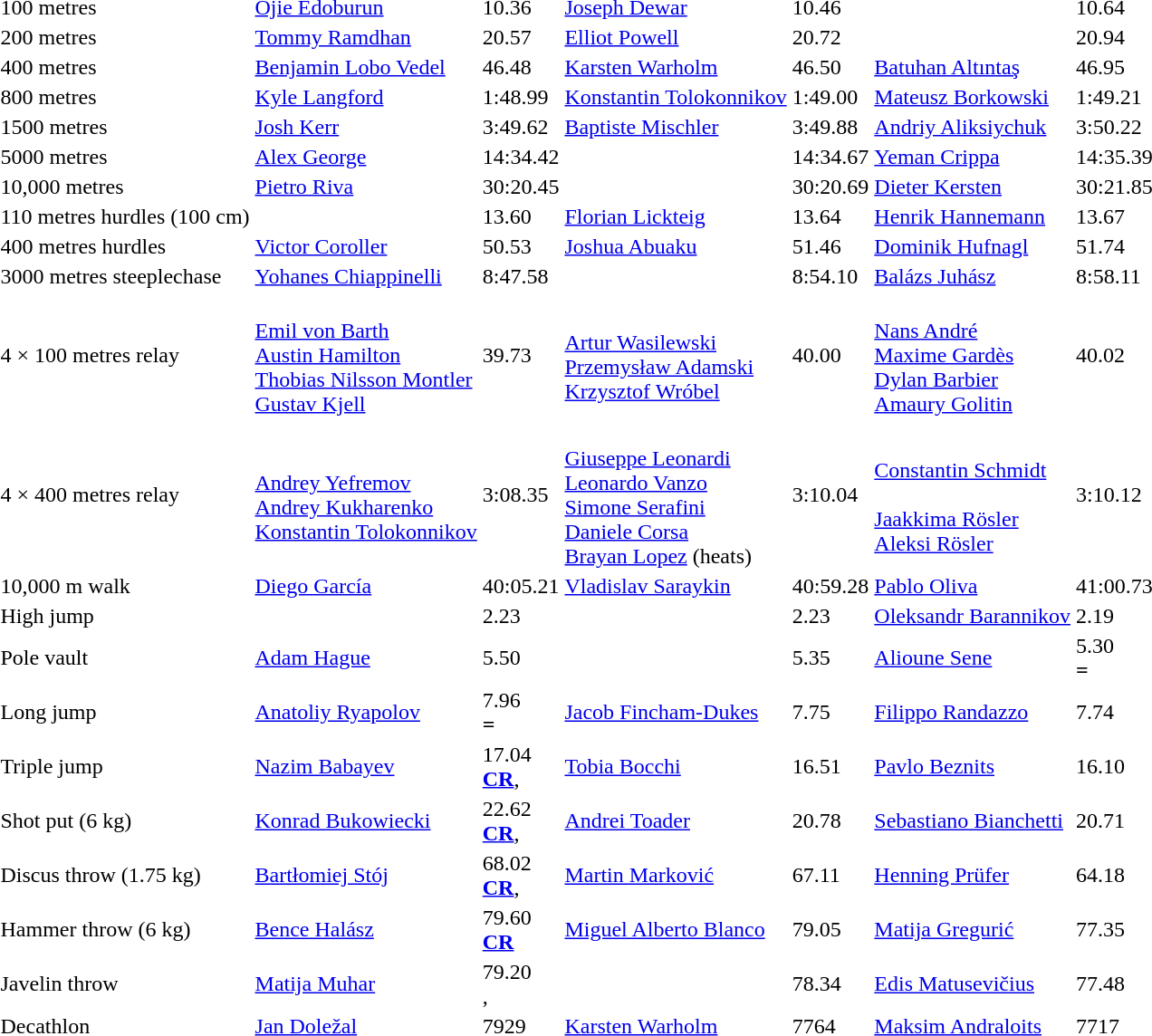<table>
<tr>
<td>100 metres</td>
<td><a href='#'>Ojie Edoburun</a><br></td>
<td>10.36</td>
<td><a href='#'>Joseph Dewar</a><br></td>
<td>10.46</td>
<td><br></td>
<td>10.64</td>
</tr>
<tr>
<td>200 metres</td>
<td><a href='#'>Tommy Ramdhan</a><br></td>
<td>20.57</td>
<td><a href='#'>Elliot Powell</a><br></td>
<td>20.72</td>
<td><br></td>
<td>20.94</td>
</tr>
<tr>
<td>400 metres</td>
<td><a href='#'>Benjamin Lobo Vedel</a><br></td>
<td>46.48</td>
<td><a href='#'>Karsten Warholm</a><br></td>
<td>46.50</td>
<td><a href='#'>Batuhan Altıntaş</a><br></td>
<td>46.95</td>
</tr>
<tr>
<td>800 metres</td>
<td><a href='#'>Kyle Langford</a><br></td>
<td>1:48.99</td>
<td><a href='#'>Konstantin Tolokonnikov</a><br></td>
<td>1:49.00</td>
<td><a href='#'>Mateusz Borkowski</a><br></td>
<td>1:49.21</td>
</tr>
<tr>
<td>1500 metres</td>
<td><a href='#'>Josh Kerr</a><br></td>
<td>3:49.62</td>
<td><a href='#'>Baptiste Mischler</a><br></td>
<td>3:49.88</td>
<td><a href='#'>Andriy Aliksiychuk</a><br></td>
<td>3:50.22</td>
</tr>
<tr>
<td>5000 metres</td>
<td><a href='#'>Alex George</a><br></td>
<td>14:34.42</td>
<td><br></td>
<td>14:34.67</td>
<td><a href='#'>Yeman Crippa</a><br></td>
<td>14:35.39</td>
</tr>
<tr>
<td>10,000 metres</td>
<td><a href='#'>Pietro Riva</a><br></td>
<td>30:20.45</td>
<td><br></td>
<td>30:20.69</td>
<td><a href='#'>Dieter Kersten</a><br></td>
<td>30:21.85</td>
</tr>
<tr>
<td>110 metres hurdles (100 cm)</td>
<td><br></td>
<td>13.60</td>
<td><a href='#'>Florian Lickteig</a><br></td>
<td>13.64</td>
<td><a href='#'>Henrik Hannemann</a><br></td>
<td>13.67</td>
</tr>
<tr>
<td>400 metres hurdles</td>
<td><a href='#'>Victor Coroller</a><br></td>
<td>50.53</td>
<td><a href='#'>Joshua Abuaku</a><br></td>
<td>51.46<br><strong></strong></td>
<td><a href='#'>Dominik Hufnagl</a><br></td>
<td>51.74<br><strong></strong></td>
</tr>
<tr>
<td>3000 metres steeplechase</td>
<td><a href='#'>Yohanes Chiappinelli</a><br></td>
<td>8:47.58</td>
<td><br></td>
<td>8:54.10</td>
<td><a href='#'>Balázs Juhász</a><br></td>
<td>8:58.11<br><strong></strong></td>
</tr>
<tr>
<td>4 × 100 metres relay</td>
<td><br><a href='#'>Emil von Barth</a><br><a href='#'>Austin Hamilton</a><br><a href='#'>Thobias Nilsson Montler</a><br><a href='#'>Gustav Kjell</a></td>
<td>39.73<br><strong></strong></td>
<td><br><a href='#'>Artur Wasilewski</a><br><a href='#'>Przemysław Adamski</a><br><a href='#'>Krzysztof Wróbel</a><br></td>
<td>40.00</td>
<td><br><a href='#'>Nans André</a><br><a href='#'>Maxime Gardès</a><br><a href='#'>Dylan Barbier</a><br><a href='#'>Amaury Golitin</a></td>
<td>40.02</td>
</tr>
<tr>
<td>4 × 400 metres relay</td>
<td><br><a href='#'>Andrey Yefremov</a><br><a href='#'>Andrey Kukharenko</a><br><a href='#'>Konstantin Tolokonnikov</a><br></td>
<td>3:08.35</td>
<td><br><a href='#'>Giuseppe Leonardi</a><br><a href='#'>Leonardo Vanzo</a><br><a href='#'>Simone Serafini</a><br><a href='#'>Daniele Corsa</a><br><a href='#'>Brayan Lopez</a> (heats)</td>
<td>3:10.04</td>
<td><br><a href='#'>Constantin Schmidt</a><br><br><a href='#'>Jaakkima Rösler</a><br><a href='#'>Aleksi Rösler</a></td>
<td>3:10.12</td>
</tr>
<tr>
<td>10,000 m walk</td>
<td><a href='#'>Diego García</a><br></td>
<td>40:05.21<br><strong></strong></td>
<td><a href='#'>Vladislav Saraykin</a><br></td>
<td>40:59.28<br><strong></strong></td>
<td><a href='#'>Pablo Oliva</a><br></td>
<td>41:00.73<br><strong></strong></td>
</tr>
<tr>
<td>High jump</td>
<td><br></td>
<td>2.23<br><strong></strong></td>
<td><br></td>
<td>2.23<br><strong></strong></td>
<td><a href='#'>Oleksandr Barannikov</a><br></td>
<td>2.19</td>
</tr>
<tr>
<td>Pole vault</td>
<td><a href='#'>Adam Hague</a><br></td>
<td>5.50</td>
<td><br></td>
<td>5.35<br><strong></strong></td>
<td><a href='#'>Alioune Sene</a><br></td>
<td>5.30<br><strong>=</strong></td>
</tr>
<tr>
<td>Long jump</td>
<td><a href='#'>Anatoliy Ryapolov</a><br></td>
<td>7.96<br><strong>=</strong></td>
<td><a href='#'>Jacob Fincham-Dukes</a><br></td>
<td>7.75<br><strong></strong></td>
<td><a href='#'>Filippo Randazzo</a><br></td>
<td>7.74<br><strong></strong></td>
</tr>
<tr>
<td>Triple jump</td>
<td><a href='#'>Nazim Babayev</a><br></td>
<td>17.04<br><strong><a href='#'>CR</a></strong>, <strong></strong></td>
<td><a href='#'>Tobia Bocchi</a><br></td>
<td>16.51</td>
<td><a href='#'>Pavlo Beznits</a><br></td>
<td>16.10</td>
</tr>
<tr>
<td>Shot put (6 kg)</td>
<td><a href='#'>Konrad Bukowiecki</a><br></td>
<td>22.62<br><strong><a href='#'>CR</a></strong>, <strong></strong></td>
<td><a href='#'>Andrei Toader</a><br></td>
<td>20.78</td>
<td><a href='#'>Sebastiano Bianchetti</a><br></td>
<td>20.71<br><strong></strong></td>
</tr>
<tr>
<td>Discus throw (1.75 kg)</td>
<td><a href='#'>Bartłomiej Stój</a><br></td>
<td>68.02<br><strong><a href='#'>CR</a></strong>, <strong></strong></td>
<td><a href='#'>Martin Marković</a><br></td>
<td>67.11</td>
<td><a href='#'>Henning Prüfer</a><br></td>
<td>64.18</td>
</tr>
<tr>
<td>Hammer throw (6 kg)</td>
<td><a href='#'>Bence Halász</a><br></td>
<td>79.60<br><strong><a href='#'>CR</a></strong></td>
<td><a href='#'>Miguel Alberto Blanco</a><br></td>
<td>79.05<br><strong></strong></td>
<td><a href='#'>Matija Gregurić</a><br></td>
<td>77.35</td>
</tr>
<tr>
<td>Javelin throw</td>
<td><a href='#'>Matija Muhar</a><br></td>
<td>79.20<br><strong></strong>, <strong></strong></td>
<td><br></td>
<td>78.34</td>
<td><a href='#'>Edis Matusevičius</a><br></td>
<td>77.48<br><strong></strong></td>
</tr>
<tr>
<td>Decathlon</td>
<td><a href='#'>Jan Doležal</a><br></td>
<td>7929<br><strong></strong></td>
<td><a href='#'>Karsten Warholm</a><br></td>
<td>7764<br><strong></strong></td>
<td><a href='#'>Maksim Andraloits</a><br></td>
<td>7717<br><strong></strong></td>
</tr>
</table>
